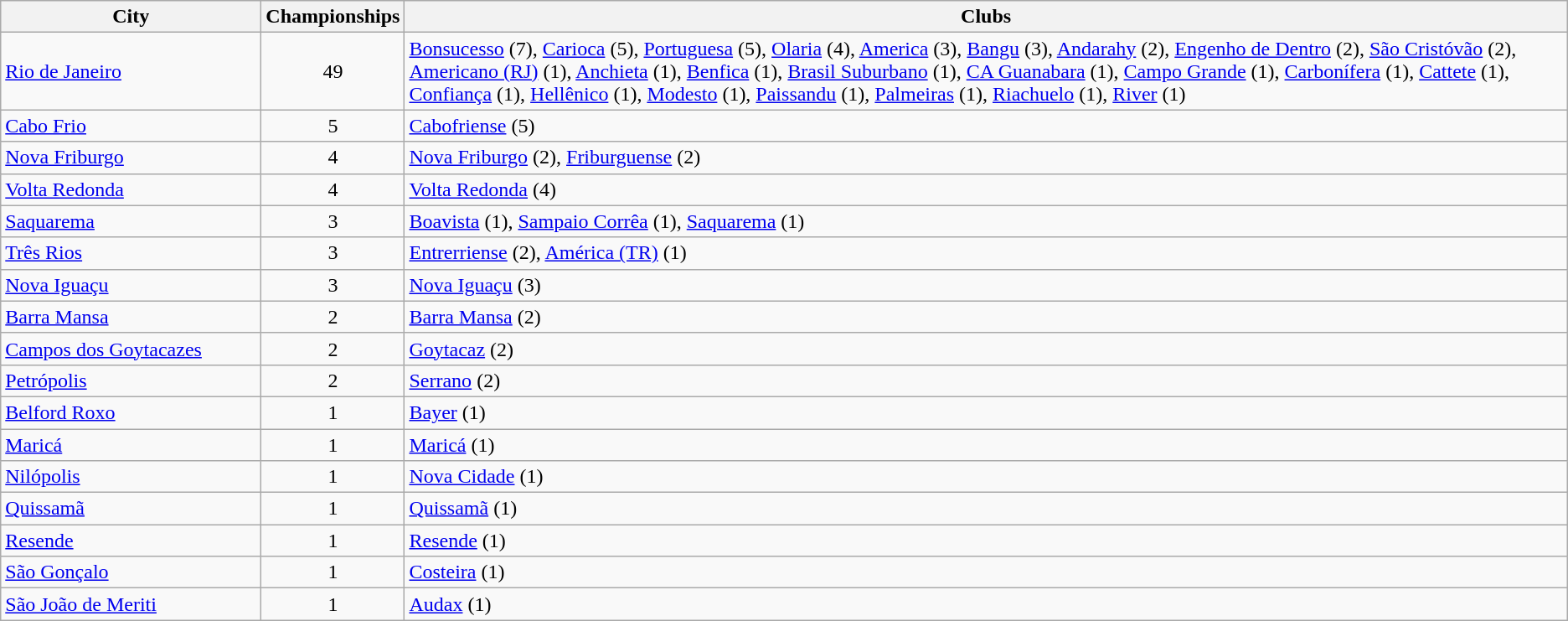<table class="wikitable">
<tr>
<th style="width:200px">City</th>
<th>Championships</th>
<th>Clubs</th>
</tr>
<tr>
<td> <a href='#'>Rio de Janeiro</a></td>
<td align="center">49</td>
<td><a href='#'>Bonsucesso</a> (7), <a href='#'>Carioca</a> (5), <a href='#'>Portuguesa</a> (5), <a href='#'>Olaria</a> (4), <a href='#'>America</a> (3), <a href='#'>Bangu</a> (3), <a href='#'>Andarahy</a> (2), <a href='#'>Engenho de Dentro</a> (2), <a href='#'>São Cristóvão</a> (2), <a href='#'>Americano (RJ)</a> (1), <a href='#'>Anchieta</a> (1), <a href='#'>Benfica</a> (1), <a href='#'>Brasil Suburbano</a> (1), <a href='#'>CA Guanabara</a> (1), <a href='#'>Campo Grande</a> (1), <a href='#'>Carbonífera</a> (1), <a href='#'>Cattete</a> (1), <a href='#'>Confiança</a> (1), <a href='#'>Hellênico</a> (1), <a href='#'>Modesto</a> (1), <a href='#'>Paissandu</a> (1), <a href='#'>Palmeiras</a> (1), <a href='#'>Riachuelo</a> (1), <a href='#'>River</a> (1)</td>
</tr>
<tr>
<td> <a href='#'>Cabo Frio</a></td>
<td align="center">5</td>
<td><a href='#'>Cabofriense</a> (5)</td>
</tr>
<tr>
<td> <a href='#'>Nova Friburgo</a></td>
<td align="center">4</td>
<td><a href='#'>Nova Friburgo</a> (2), <a href='#'>Friburguense</a> (2)</td>
</tr>
<tr>
<td> <a href='#'>Volta Redonda</a></td>
<td align="center">4</td>
<td><a href='#'>Volta Redonda</a> (4)</td>
</tr>
<tr>
<td> <a href='#'>Saquarema</a></td>
<td align="center">3</td>
<td><a href='#'>Boavista</a> (1), <a href='#'>Sampaio Corrêa</a> (1), <a href='#'>Saquarema</a> (1)</td>
</tr>
<tr>
<td> <a href='#'>Três Rios</a></td>
<td align="center">3</td>
<td><a href='#'>Entrerriense</a> (2), <a href='#'>América (TR)</a> (1)</td>
</tr>
<tr>
<td> <a href='#'>Nova Iguaçu</a></td>
<td align="center">3</td>
<td><a href='#'>Nova Iguaçu</a> (3)</td>
</tr>
<tr>
<td> <a href='#'>Barra Mansa</a></td>
<td align="center">2</td>
<td><a href='#'>Barra Mansa</a> (2)</td>
</tr>
<tr>
<td> <a href='#'>Campos dos Goytacazes</a></td>
<td align="center">2</td>
<td><a href='#'>Goytacaz</a> (2)</td>
</tr>
<tr>
<td> <a href='#'>Petrópolis</a></td>
<td align="center">2</td>
<td><a href='#'>Serrano</a> (2)</td>
</tr>
<tr>
<td> <a href='#'>Belford Roxo</a></td>
<td align="center">1</td>
<td><a href='#'>Bayer</a> (1)</td>
</tr>
<tr>
<td> <a href='#'>Maricá</a></td>
<td align="center">1</td>
<td><a href='#'>Maricá</a> (1)</td>
</tr>
<tr>
<td> <a href='#'>Nilópolis</a></td>
<td align="center">1</td>
<td><a href='#'>Nova Cidade</a> (1)</td>
</tr>
<tr>
<td> <a href='#'>Quissamã</a></td>
<td align="center">1</td>
<td><a href='#'>Quissamã</a> (1)</td>
</tr>
<tr>
<td> <a href='#'>Resende</a></td>
<td align="center">1</td>
<td><a href='#'>Resende</a> (1)</td>
</tr>
<tr>
<td> <a href='#'>São Gonçalo</a></td>
<td align="center">1</td>
<td><a href='#'>Costeira</a> (1)</td>
</tr>
<tr>
<td> <a href='#'>São João de Meriti</a></td>
<td align="center">1</td>
<td><a href='#'>Audax</a> (1)</td>
</tr>
</table>
